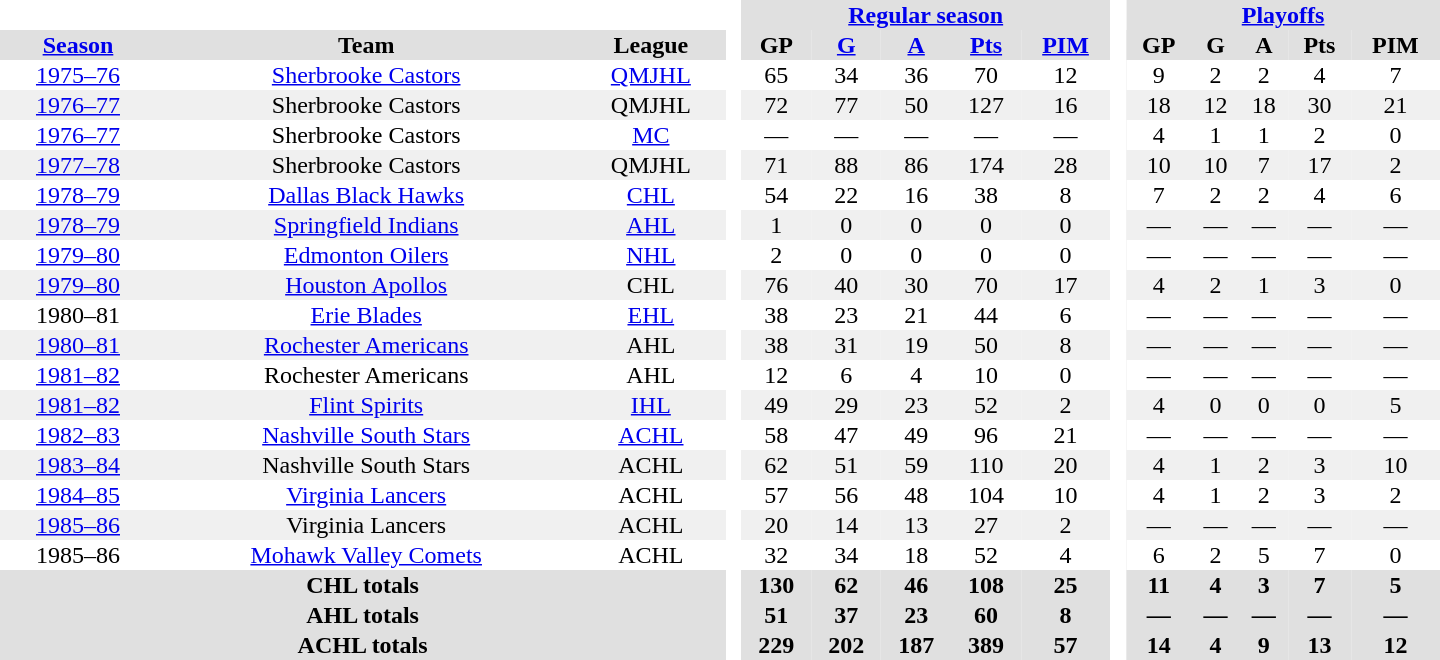<table border="0" cellpadding="1" cellspacing="0" style="text-align:center; width:60em">
<tr bgcolor="#e0e0e0">
<th colspan="3" bgcolor="#ffffff"> </th>
<th rowspan="99" bgcolor="#ffffff"> </th>
<th colspan="5"><a href='#'>Regular season</a></th>
<th rowspan="99" bgcolor="#ffffff"> </th>
<th colspan="5"><a href='#'>Playoffs</a></th>
</tr>
<tr bgcolor="#e0e0e0">
<th><a href='#'>Season</a></th>
<th>Team</th>
<th>League</th>
<th>GP</th>
<th><a href='#'>G</a></th>
<th><a href='#'>A</a></th>
<th><a href='#'>Pts</a></th>
<th><a href='#'>PIM</a></th>
<th>GP</th>
<th>G</th>
<th>A</th>
<th>Pts</th>
<th>PIM</th>
</tr>
<tr>
<td><a href='#'>1975–76</a></td>
<td><a href='#'>Sherbrooke Castors</a></td>
<td><a href='#'>QMJHL</a></td>
<td>65</td>
<td>34</td>
<td>36</td>
<td>70</td>
<td>12</td>
<td>9</td>
<td>2</td>
<td>2</td>
<td>4</td>
<td>7</td>
</tr>
<tr bgcolor="#f0f0f0">
<td><a href='#'>1976–77</a></td>
<td>Sherbrooke Castors</td>
<td>QMJHL</td>
<td>72</td>
<td>77</td>
<td>50</td>
<td>127</td>
<td>16</td>
<td>18</td>
<td>12</td>
<td>18</td>
<td>30</td>
<td>21</td>
</tr>
<tr>
<td><a href='#'>1976–77</a></td>
<td>Sherbrooke Castors</td>
<td><a href='#'>MC</a></td>
<td>—</td>
<td>—</td>
<td>—</td>
<td>—</td>
<td>—</td>
<td>4</td>
<td>1</td>
<td>1</td>
<td>2</td>
<td>0</td>
</tr>
<tr bgcolor="#f0f0f0">
<td><a href='#'>1977–78</a></td>
<td>Sherbrooke Castors</td>
<td>QMJHL</td>
<td>71</td>
<td>88</td>
<td>86</td>
<td>174</td>
<td>28</td>
<td>10</td>
<td>10</td>
<td>7</td>
<td>17</td>
<td>2</td>
</tr>
<tr>
<td><a href='#'>1978–79</a></td>
<td><a href='#'>Dallas Black Hawks</a></td>
<td><a href='#'>CHL</a></td>
<td>54</td>
<td>22</td>
<td>16</td>
<td>38</td>
<td>8</td>
<td>7</td>
<td>2</td>
<td>2</td>
<td>4</td>
<td>6</td>
</tr>
<tr bgcolor="#f0f0f0">
<td><a href='#'>1978–79</a></td>
<td><a href='#'>Springfield Indians</a></td>
<td><a href='#'>AHL</a></td>
<td>1</td>
<td>0</td>
<td>0</td>
<td>0</td>
<td>0</td>
<td>—</td>
<td>—</td>
<td>—</td>
<td>—</td>
<td>—</td>
</tr>
<tr>
<td><a href='#'>1979–80</a></td>
<td><a href='#'>Edmonton Oilers</a></td>
<td><a href='#'>NHL</a></td>
<td>2</td>
<td>0</td>
<td>0</td>
<td>0</td>
<td>0</td>
<td>—</td>
<td>—</td>
<td>—</td>
<td>—</td>
<td>—</td>
</tr>
<tr bgcolor="#f0f0f0">
<td><a href='#'>1979–80</a></td>
<td><a href='#'>Houston Apollos</a></td>
<td>CHL</td>
<td>76</td>
<td>40</td>
<td>30</td>
<td>70</td>
<td>17</td>
<td>4</td>
<td>2</td>
<td>1</td>
<td>3</td>
<td>0</td>
</tr>
<tr>
<td>1980–81</td>
<td><a href='#'>Erie Blades</a></td>
<td><a href='#'>EHL</a></td>
<td>38</td>
<td>23</td>
<td>21</td>
<td>44</td>
<td>6</td>
<td>—</td>
<td>—</td>
<td>—</td>
<td>—</td>
<td>—</td>
</tr>
<tr bgcolor="#f0f0f0">
<td><a href='#'>1980–81</a></td>
<td><a href='#'>Rochester Americans</a></td>
<td>AHL</td>
<td>38</td>
<td>31</td>
<td>19</td>
<td>50</td>
<td>8</td>
<td>—</td>
<td>—</td>
<td>—</td>
<td>—</td>
<td>—</td>
</tr>
<tr>
<td><a href='#'>1981–82</a></td>
<td>Rochester Americans</td>
<td>AHL</td>
<td>12</td>
<td>6</td>
<td>4</td>
<td>10</td>
<td>0</td>
<td>—</td>
<td>—</td>
<td>—</td>
<td>—</td>
<td>—</td>
</tr>
<tr bgcolor="#f0f0f0">
<td><a href='#'>1981–82</a></td>
<td><a href='#'>Flint Spirits</a></td>
<td><a href='#'>IHL</a></td>
<td>49</td>
<td>29</td>
<td>23</td>
<td>52</td>
<td>2</td>
<td>4</td>
<td>0</td>
<td>0</td>
<td>0</td>
<td>5</td>
</tr>
<tr>
<td><a href='#'>1982–83</a></td>
<td><a href='#'>Nashville South Stars</a></td>
<td><a href='#'>ACHL</a></td>
<td>58</td>
<td>47</td>
<td>49</td>
<td>96</td>
<td>21</td>
<td>—</td>
<td>—</td>
<td>—</td>
<td>—</td>
<td>—</td>
</tr>
<tr bgcolor="#f0f0f0">
<td><a href='#'>1983–84</a></td>
<td>Nashville South Stars</td>
<td>ACHL</td>
<td>62</td>
<td>51</td>
<td>59</td>
<td>110</td>
<td>20</td>
<td>4</td>
<td>1</td>
<td>2</td>
<td>3</td>
<td>10</td>
</tr>
<tr>
<td><a href='#'>1984–85</a></td>
<td><a href='#'>Virginia Lancers</a></td>
<td>ACHL</td>
<td>57</td>
<td>56</td>
<td>48</td>
<td>104</td>
<td>10</td>
<td>4</td>
<td>1</td>
<td>2</td>
<td>3</td>
<td>2</td>
</tr>
<tr bgcolor="#f0f0f0">
<td><a href='#'>1985–86</a></td>
<td>Virginia Lancers</td>
<td>ACHL</td>
<td>20</td>
<td>14</td>
<td>13</td>
<td>27</td>
<td>2</td>
<td>—</td>
<td>—</td>
<td>—</td>
<td>—</td>
<td>—</td>
</tr>
<tr>
<td>1985–86</td>
<td><a href='#'>Mohawk Valley Comets</a></td>
<td>ACHL</td>
<td>32</td>
<td>34</td>
<td>18</td>
<td>52</td>
<td>4</td>
<td>6</td>
<td>2</td>
<td>5</td>
<td>7</td>
<td>0</td>
</tr>
<tr bgcolor="#e0e0e0">
<th colspan="3">CHL totals</th>
<th>130</th>
<th>62</th>
<th>46</th>
<th>108</th>
<th>25</th>
<th>11</th>
<th>4</th>
<th>3</th>
<th>7</th>
<th>5</th>
</tr>
<tr bgcolor="#e0e0e0">
<th colspan="3">AHL totals</th>
<th>51</th>
<th>37</th>
<th>23</th>
<th>60</th>
<th>8</th>
<th>—</th>
<th>—</th>
<th>—</th>
<th>—</th>
<th>—</th>
</tr>
<tr bgcolor="#e0e0e0">
<th colspan="3">ACHL totals</th>
<th>229</th>
<th>202</th>
<th>187</th>
<th>389</th>
<th>57</th>
<th>14</th>
<th>4</th>
<th>9</th>
<th>13</th>
<th>12</th>
</tr>
</table>
